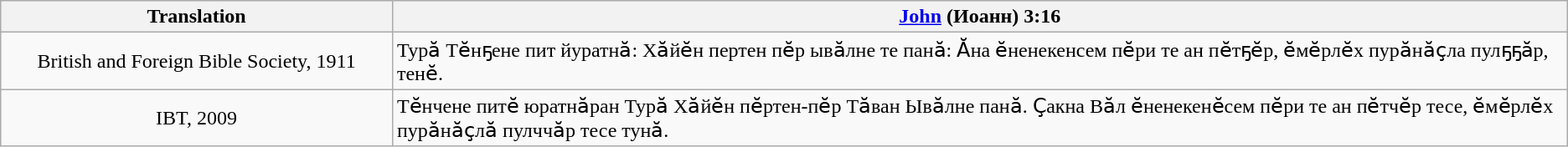<table class="wikitable">
<tr>
<th style="width:25%;">Translation</th>
<th><a href='#'>John</a> (Иоанн) 3:16</th>
</tr>
<tr>
<td style="text-align:center;">British and Foreign Bible Society, 1911</td>
<td>Турӑ Тӗнҕене пит йуратнӑ: Хӑйӗн пертен пӗр ывӑлне те панӑ: Ӑна ӗненекенсем пӗри те ан пӗтҕӗр, ӗмӗрлӗх пурӑнӑҫла пулҕҕӑр, тенӗ.</td>
</tr>
<tr>
<td style="text-align:center;">IBT, 2009</td>
<td>Тӗнчене питӗ юратнӑран Турӑ Хӑйӗн пӗртен-пӗр Тӑван Ывӑлне панӑ. Ҫакна Вӑл ӗненекенӗсем пӗри те ан пӗтчӗр тесе, ӗмӗрлӗх пурӑнӑҫлӑ пулччӑр тесе тунӑ.</td>
</tr>
</table>
